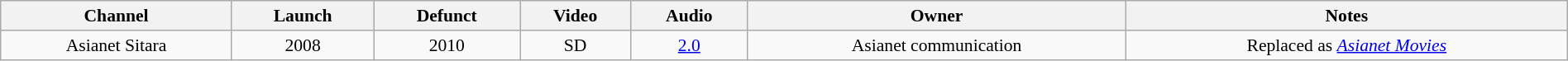<table class="wikitable sortable" style="border-collapse:collapse; font-size: 90%; text-align:center" width="100%">
<tr>
<th>Channel</th>
<th>Launch</th>
<th>Defunct</th>
<th>Video</th>
<th>Audio</th>
<th>Owner</th>
<th>Notes</th>
</tr>
<tr>
<td>Asianet Sitara</td>
<td>2008</td>
<td>2010</td>
<td>SD</td>
<td><a href='#'>2.0</a></td>
<td>Asianet communication</td>
<td>Replaced as <em><a href='#'>Asianet Movies</a></em></td>
</tr>
</table>
